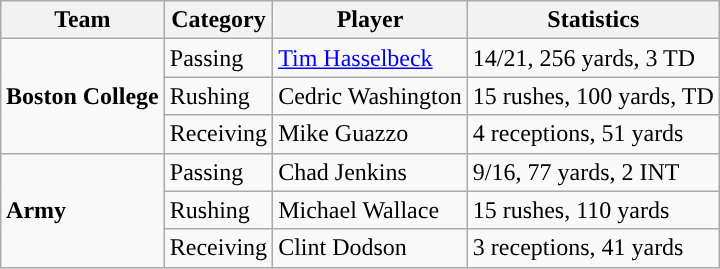<table class="wikitable" style="float: right;">
<tr>
<th>Team</th>
<th>Category</th>
<th>Player</th>
<th>Statistics</th>
</tr>
<tr>
<td rowspan=3><strong>Boston College</strong></td>
<td>Passing</td>
<td><a href='#'>Tim Hasselbeck</a></td>
<td>14/21, 256 yards, 3 TD</td>
</tr>
<tr>
<td>Rushing</td>
<td>Cedric Washington</td>
<td>15 rushes, 100 yards, TD</td>
</tr>
<tr>
<td>Receiving</td>
<td>Mike Guazzo</td>
<td>4 receptions, 51 yards</td>
</tr>
<tr>
<td rowspan=3><strong>Army</strong></td>
<td>Passing</td>
<td>Chad Jenkins</td>
<td>9/16, 77 yards, 2 INT</td>
</tr>
<tr>
<td>Rushing</td>
<td>Michael Wallace</td>
<td>15 rushes, 110 yards</td>
</tr>
<tr>
<td>Receiving</td>
<td>Clint Dodson</td>
<td>3 receptions, 41 yards</td>
</tr>
</table>
